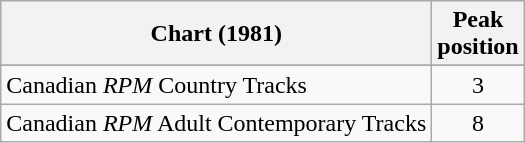<table class="wikitable sortable">
<tr>
<th align="left">Chart (1981)</th>
<th align="center">Peak<br>position</th>
</tr>
<tr>
</tr>
<tr>
</tr>
<tr>
</tr>
<tr>
<td align="left">Canadian <em>RPM</em> Country Tracks</td>
<td align="center">3</td>
</tr>
<tr>
<td align="left">Canadian <em>RPM</em> Adult Contemporary Tracks</td>
<td align="center">8</td>
</tr>
</table>
